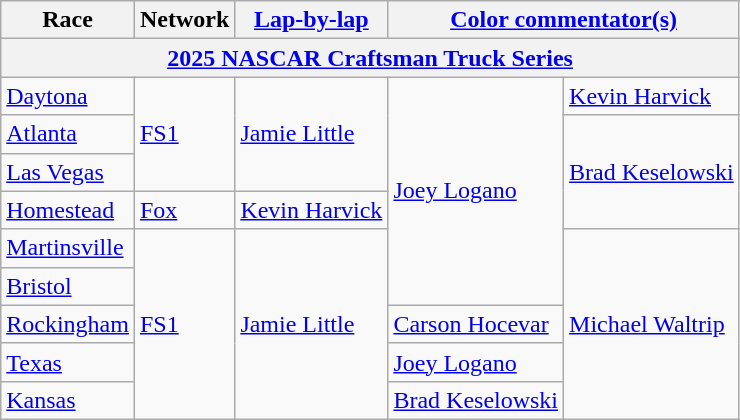<table class="wikitable">
<tr>
<th>Race</th>
<th>Network</th>
<th><a href='#'>Lap-by-lap</a></th>
<th colspan=2><a href='#'>Color commentator(s)</a></th>
</tr>
<tr>
<th colspan=9><a href='#'>2025 NASCAR Craftsman Truck Series</a></th>
</tr>
<tr>
<td><a href='#'>Daytona</a></td>
<td rowspan=3><a href='#'>FS1</a></td>
<td rowspan=3><a href='#'>Jamie Little</a></td>
<td rowspan=6><a href='#'>Joey Logano</a></td>
<td><a href='#'>Kevin Harvick</a></td>
</tr>
<tr>
<td><a href='#'>Atlanta</a></td>
<td rowspan=3><a href='#'>Brad Keselowski</a></td>
</tr>
<tr>
<td><a href='#'>Las Vegas</a></td>
</tr>
<tr>
<td><a href='#'>Homestead</a></td>
<td><a href='#'>Fox</a></td>
<td><a href='#'>Kevin Harvick</a></td>
</tr>
<tr>
<td><a href='#'>Martinsville</a></td>
<td rowspan=5><a href='#'>FS1</a></td>
<td rowspan=5><a href='#'>Jamie Little</a></td>
<td rowspan=5><a href='#'>Michael Waltrip</a></td>
</tr>
<tr>
<td><a href='#'>Bristol</a></td>
</tr>
<tr>
<td><a href='#'>Rockingham</a></td>
<td><a href='#'>Carson Hocevar</a></td>
</tr>
<tr>
<td><a href='#'>Texas</a></td>
<td><a href='#'>Joey Logano</a></td>
</tr>
<tr>
<td><a href='#'>Kansas</a></td>
<td><a href='#'>Brad Keselowski</a></td>
</tr>
</table>
